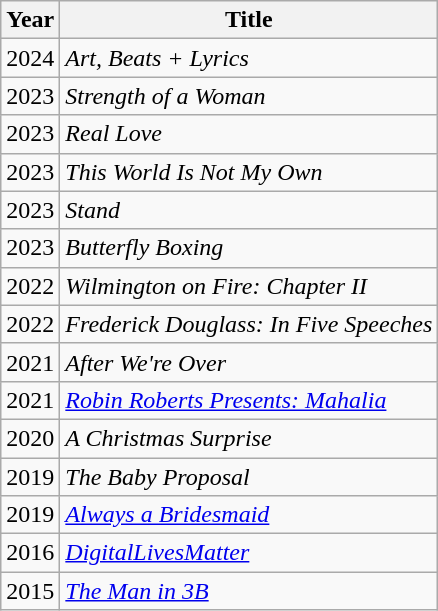<table class="wikitable">
<tr>
<th>Year</th>
<th>Title</th>
</tr>
<tr>
<td>2024</td>
<td><em>Art, Beats + Lyrics</em></td>
</tr>
<tr>
<td>2023</td>
<td><em>Strength of a Woman</em></td>
</tr>
<tr>
<td>2023</td>
<td><em>Real Love</em></td>
</tr>
<tr>
<td>2023</td>
<td><em>This World Is Not My Own</em></td>
</tr>
<tr>
<td>2023</td>
<td><em>Stand</em></td>
</tr>
<tr>
<td>2023</td>
<td><em>Butterfly Boxing</em></td>
</tr>
<tr>
<td>2022</td>
<td><em>Wilmington on Fire: Chapter II</em></td>
</tr>
<tr>
<td>2022</td>
<td><em>Frederick Douglass: In Five Speeches</em></td>
</tr>
<tr>
<td>2021</td>
<td><em>After We're Over</em></td>
</tr>
<tr>
<td>2021</td>
<td><em><a href='#'>Robin Roberts Presents: Mahalia</a></em></td>
</tr>
<tr>
<td>2020</td>
<td><em>A Christmas Surprise</em></td>
</tr>
<tr>
<td>2019</td>
<td><em>The Baby Proposal</em></td>
</tr>
<tr>
<td>2019</td>
<td><em><a href='#'>Always a Bridesmaid</a></em></td>
</tr>
<tr>
<td>2016</td>
<td><em><a href='#'>DigitalLivesMatter</a></em></td>
</tr>
<tr>
<td>2015</td>
<td><em><a href='#'>The Man in 3B</a></em></td>
</tr>
</table>
